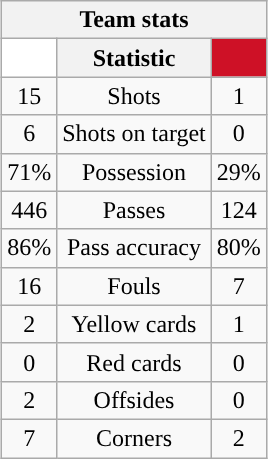<table class="wikitable" style="margin-left: auto; margin-right: auto; border: none; text-align:center;">
<tr>
<th colspan=3>Team stats</th>
</tr>
<tr>
<th style="background: #FFFFFF; color: #3C3B6E;"> <a href='#'></a></th>
<th>Statistic</th>
<th style="background: #CE1126; color: #FFFFFF;"> <a href='#'></a></th>
</tr>
<tr>
<td>15</td>
<td>Shots</td>
<td>1</td>
</tr>
<tr>
<td>6</td>
<td>Shots on target</td>
<td>0</td>
</tr>
<tr>
<td>71%</td>
<td>Possession</td>
<td>29%</td>
</tr>
<tr>
<td>446</td>
<td>Passes</td>
<td>124</td>
</tr>
<tr>
<td>86%</td>
<td>Pass accuracy</td>
<td>80%</td>
</tr>
<tr>
<td>16</td>
<td>Fouls</td>
<td>7</td>
</tr>
<tr>
<td>2</td>
<td>Yellow cards</td>
<td>1</td>
</tr>
<tr>
<td>0</td>
<td>Red cards</td>
<td>0</td>
</tr>
<tr>
<td>2</td>
<td>Offsides</td>
<td>0</td>
</tr>
<tr>
<td>7</td>
<td>Corners</td>
<td>2</td>
</tr>
</table>
